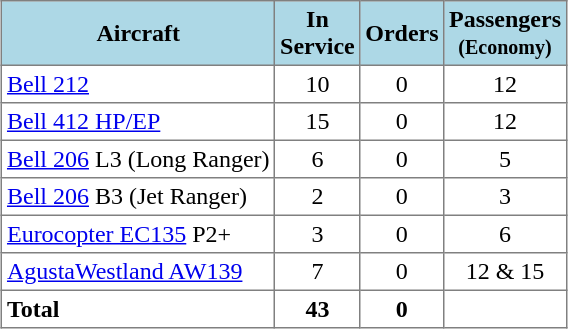<table class="toccolours" border="1" cellpadding="3" style="border-collapse:collapse;margin:auto;">
<tr style="background:lightblue;">
<th>Aircraft</th>
<th>In<br>Service</th>
<th>Orders</th>
<th>Passengers<br><small>(Economy)</small></th>
</tr>
<tr>
<td><a href='#'>Bell 212</a></td>
<td align="center">10</td>
<td align="center">0</td>
<td align="center">12</td>
</tr>
<tr>
<td><a href='#'>Bell 412 HP/EP</a></td>
<td align="center">15</td>
<td align="center">0</td>
<td align="center">12</td>
</tr>
<tr>
<td><a href='#'>Bell 206</a> L3 (Long Ranger)</td>
<td align="center">6</td>
<td align="center">0</td>
<td align="center">5</td>
</tr>
<tr>
<td><a href='#'>Bell 206</a> B3 (Jet Ranger)</td>
<td align="center">2</td>
<td align="center">0</td>
<td align="center">3</td>
</tr>
<tr>
<td><a href='#'>Eurocopter EC135</a> P2+</td>
<td align="center">3</td>
<td align="center">0</td>
<td align="center">6</td>
</tr>
<tr>
<td><a href='#'>AgustaWestland AW139</a></td>
<td align="center">7</td>
<td align="center">0</td>
<td align="center">12 & 15</td>
</tr>
<tr>
<td><strong>Total</strong></td>
<th>43</th>
<th>0</th>
</tr>
</table>
